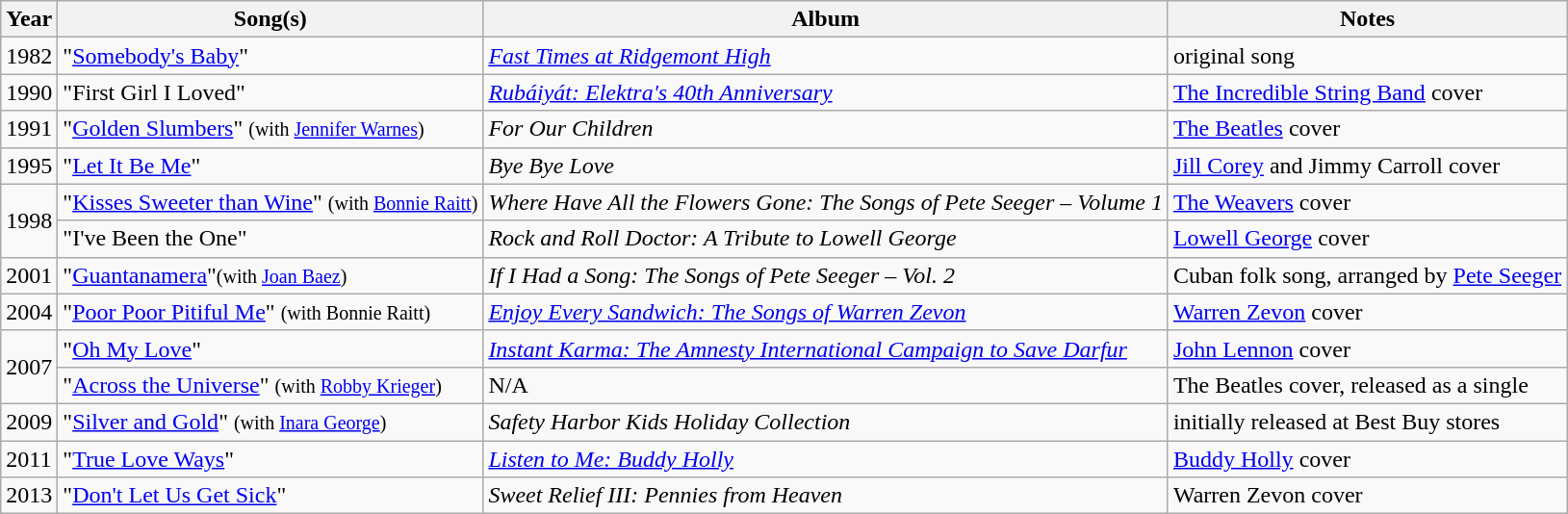<table class="wikitable">
<tr>
<th>Year</th>
<th>Song(s)</th>
<th>Album</th>
<th>Notes</th>
</tr>
<tr>
<td>1982</td>
<td>"<a href='#'>Somebody's Baby</a>"</td>
<td><em><a href='#'>Fast Times at Ridgemont High</a></em></td>
<td>original song</td>
</tr>
<tr>
<td>1990</td>
<td>"First Girl I Loved"</td>
<td><em><a href='#'>Rubáiyát: Elektra's 40th Anniversary</a></em></td>
<td><a href='#'>The Incredible String Band</a> cover</td>
</tr>
<tr>
<td>1991</td>
<td>"<a href='#'>Golden Slumbers</a>" <small>(with <a href='#'>Jennifer Warnes</a>)</small></td>
<td><em>For Our Children</em></td>
<td><a href='#'>The Beatles</a> cover</td>
</tr>
<tr>
<td>1995</td>
<td>"<a href='#'>Let It Be Me</a>"</td>
<td><em>Bye Bye Love</em></td>
<td><a href='#'>Jill Corey</a> and Jimmy Carroll cover</td>
</tr>
<tr>
<td rowspan="2">1998</td>
<td>"<a href='#'>Kisses Sweeter than Wine</a>" <small>(with <a href='#'>Bonnie Raitt</a>)</small></td>
<td><em>Where Have All the Flowers Gone: The Songs of Pete Seeger – Volume 1</em></td>
<td><a href='#'>The Weavers</a> cover</td>
</tr>
<tr>
<td>"I've Been the One"</td>
<td><em>Rock and Roll Doctor: A Tribute to Lowell George</em></td>
<td><a href='#'>Lowell George</a> cover</td>
</tr>
<tr>
<td>2001</td>
<td>"<a href='#'>Guantanamera</a>"<small>(with <a href='#'>Joan Baez</a>)</small></td>
<td><em>If I Had a Song: The Songs of Pete Seeger – Vol. 2</em></td>
<td>Cuban folk song, arranged by <a href='#'>Pete Seeger</a></td>
</tr>
<tr>
<td>2004</td>
<td>"<a href='#'>Poor Poor Pitiful Me</a>" <small>(with Bonnie Raitt)</small></td>
<td><em><a href='#'>Enjoy Every Sandwich: The Songs of Warren Zevon</a></em></td>
<td><a href='#'>Warren Zevon</a> cover</td>
</tr>
<tr>
<td rowspan="2">2007</td>
<td>"<a href='#'>Oh My Love</a>"</td>
<td><em><a href='#'>Instant Karma: The Amnesty International Campaign to Save Darfur</a></em></td>
<td><a href='#'>John Lennon</a> cover</td>
</tr>
<tr>
<td>"<a href='#'>Across the Universe</a>" <small>(with <a href='#'>Robby Krieger</a>)</small></td>
<td>N/A</td>
<td>The Beatles cover, released as a single</td>
</tr>
<tr>
<td>2009</td>
<td>"<a href='#'>Silver and Gold</a>" <small>(with <a href='#'>Inara George</a>)</small></td>
<td><em>Safety Harbor Kids Holiday Collection</em></td>
<td>initially released at Best Buy stores</td>
</tr>
<tr>
<td>2011</td>
<td>"<a href='#'>True Love Ways</a>"</td>
<td><em><a href='#'>Listen to Me: Buddy Holly</a></em></td>
<td><a href='#'>Buddy Holly</a> cover</td>
</tr>
<tr>
<td>2013</td>
<td>"<a href='#'>Don't Let Us Get Sick</a>"</td>
<td><em>Sweet Relief III: Pennies from Heaven</em></td>
<td>Warren Zevon cover</td>
</tr>
</table>
